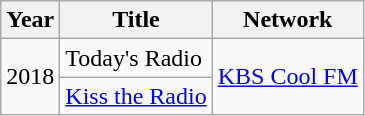<table class="wikitable mw-collapsible">
<tr>
<th>Year</th>
<th>Title</th>
<th>Network</th>
</tr>
<tr>
<td rowspan="2">2018</td>
<td>Today's Radio</td>
<td rowspan="2"><a href='#'>KBS Cool FM</a></td>
</tr>
<tr>
<td><a href='#'>Kiss the Radio</a></td>
</tr>
</table>
